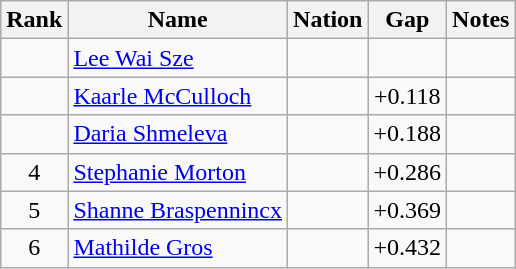<table class="wikitable sortable" style="text-align:center">
<tr>
<th>Rank</th>
<th>Name</th>
<th>Nation</th>
<th>Gap</th>
<th>Notes</th>
</tr>
<tr>
<td></td>
<td align=left><a href='#'>Lee Wai Sze</a></td>
<td align=left></td>
<td></td>
<td></td>
</tr>
<tr>
<td></td>
<td align=left><a href='#'>Kaarle McCulloch</a></td>
<td align=left></td>
<td>+0.118</td>
<td></td>
</tr>
<tr>
<td></td>
<td align=left><a href='#'>Daria Shmeleva</a></td>
<td align=left></td>
<td>+0.188</td>
<td></td>
</tr>
<tr>
<td>4</td>
<td align=left><a href='#'>Stephanie Morton</a></td>
<td align=left></td>
<td>+0.286</td>
<td></td>
</tr>
<tr>
<td>5</td>
<td align=left><a href='#'>Shanne Braspennincx</a></td>
<td align=left></td>
<td>+0.369</td>
<td></td>
</tr>
<tr>
<td>6</td>
<td align=left><a href='#'>Mathilde Gros</a></td>
<td align=left></td>
<td>+0.432</td>
<td></td>
</tr>
</table>
